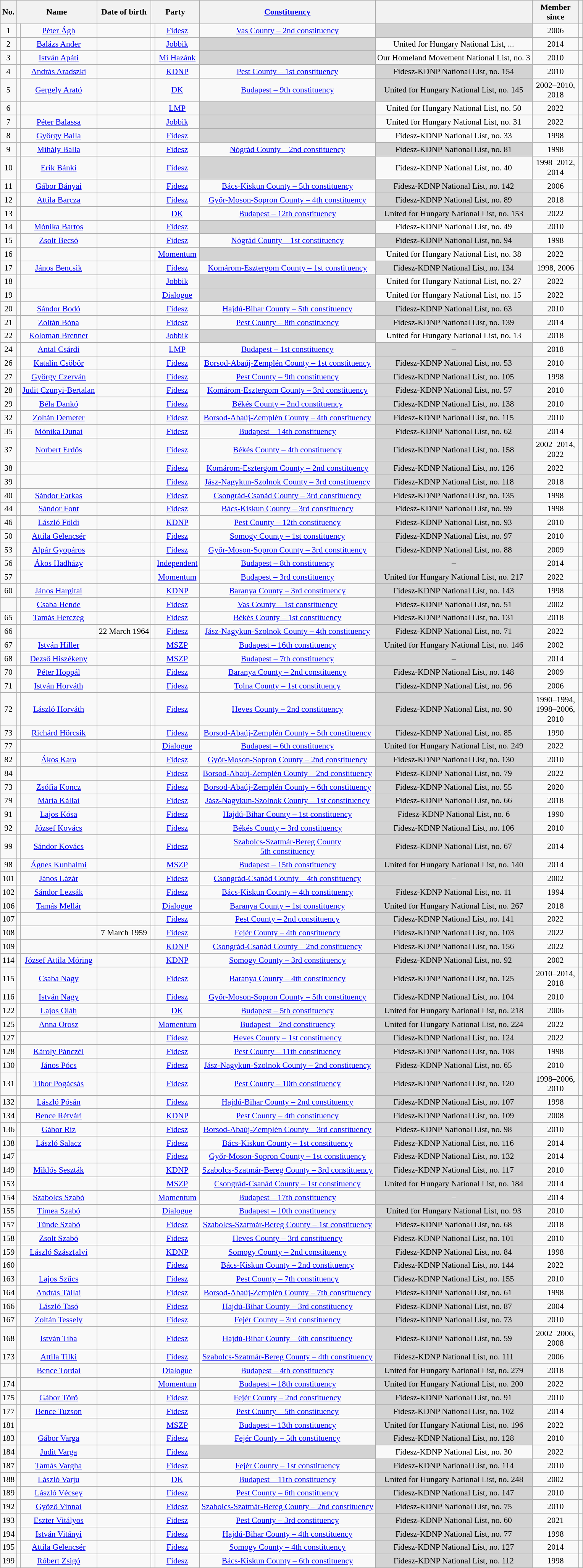<table class="wikitable sortable" style="font-size:90%; text-align:center">
<tr>
<th>No.</th>
<th colspan=2>Name</th>
<th>Date of birth</th>
<th colspan=2>Party</th>
<th scope="col"><a href='#'>Constituency</a></th>
<th scope="col"></th>
<th width=75>Member since</th>
<th></th>
</tr>
<tr>
<td style="text-align:center;">1</td>
<td></td>
<td data-sort-value="Ágh, Péter"><a href='#'>Péter Ágh</a></td>
<td></td>
<td bgcolor=></td>
<td><a href='#'>Fidesz</a></td>
<td><a href='#'>Vas County – 2nd constituency</a></td>
<td bgcolor=lightgrey></td>
<td>2006</td>
<td></td>
</tr>
<tr>
<td style="text-align:center;">2</td>
<td></td>
<td data-sort-value="Apáti, István"><a href='#'>Balázs Ander</a></td>
<td></td>
<td bgcolor=></td>
<td><a href='#'>Jobbik</a></td>
<td bgcolor=lightgrey></td>
<td>United for Hungary National List, ...</td>
<td>2014</td>
<td></td>
</tr>
<tr>
<td style="text-align:center;">3</td>
<td></td>
<td data-sort-value="Apáti, István"><a href='#'>István Apáti</a></td>
<td></td>
<td bgcolor=></td>
<td><a href='#'>Mi Hazánk</a></td>
<td bgcolor=lightgrey></td>
<td>Our Homeland Movement National List, no. 3</td>
<td>2010</td>
<td></td>
</tr>
<tr>
<td style="text-align:center;">4</td>
<td></td>
<td data-sort-value="Aradszki, András"><a href='#'>András Aradszki</a></td>
<td></td>
<td bgcolor=></td>
<td><a href='#'>KDNP</a></td>
<td><a href='#'>Pest County – 1st constituency</a></td>
<td bgcolor=lightgrey>Fidesz-KDNP National List, no. 154</td>
<td>2010</td>
<td></td>
</tr>
<tr>
<td style="text-align:center;">5</td>
<td></td>
<td data-sort-value="Arató, Gergely"><a href='#'>Gergely Arató</a></td>
<td></td>
<td bgcolor=></td>
<td><a href='#'>DK</a></td>
<td><a href='#'>Budapest – 9th constituency</a></td>
<td bgcolor=lightgrey>United for Hungary National List, no. 145</td>
<td>2002–2010, 2018</td>
<td></td>
</tr>
<tr>
<td style="text-align:center;">6</td>
<td></td>
<td data-sort-value="Bakos, Bernadett"></td>
<td></td>
<td bgcolor=></td>
<td><a href='#'>LMP</a></td>
<td bgcolor=lightgrey></td>
<td>United for Hungary National List, no. 50</td>
<td>2022</td>
<td></td>
</tr>
<tr>
<td style="text-align:center;">7</td>
<td></td>
<td data-sort-value="Balassa, Péter"><a href='#'>Péter Balassa</a></td>
<td></td>
<td bgcolor=></td>
<td><a href='#'>Jobbik</a></td>
<td bgcolor=lightgrey></td>
<td>United for Hungary National List, no. 31</td>
<td>2022</td>
<td></td>
</tr>
<tr>
<td style="text-align:center;">8</td>
<td></td>
<td data-sort-value="Balla, György"><a href='#'>György Balla</a></td>
<td></td>
<td bgcolor=></td>
<td><a href='#'>Fidesz</a></td>
<td bgcolor=lightgrey></td>
<td>Fidesz-KDNP National List, no. 33</td>
<td>1998</td>
<td></td>
</tr>
<tr>
<td style="text-align:center;">9</td>
<td></td>
<td data-sort-value="Balla, Mihály"><a href='#'>Mihály Balla</a></td>
<td></td>
<td bgcolor=></td>
<td><a href='#'>Fidesz</a></td>
<td><a href='#'>Nógrád County – 2nd constituency</a></td>
<td bgcolor=lightgrey>Fidesz-KDNP National List, no. 81</td>
<td>1998</td>
<td></td>
</tr>
<tr>
<td style="text-align:center;">10</td>
<td></td>
<td data-sort-value="Bánki, Erik"><a href='#'>Erik Bánki</a></td>
<td></td>
<td bgcolor=></td>
<td><a href='#'>Fidesz</a></td>
<td bgcolor=lightgrey></td>
<td>Fidesz-KDNP National List, no. 40</td>
<td>1998–2012, 2014</td>
<td></td>
</tr>
<tr>
<td style="text-align:center;">11</td>
<td></td>
<td data-sort-value="Bányai, Gábor"><a href='#'>Gábor Bányai</a></td>
<td></td>
<td bgcolor=></td>
<td><a href='#'>Fidesz</a></td>
<td><a href='#'>Bács-Kiskun County – 5th constituency</a></td>
<td bgcolor=lightgrey>Fidesz-KDNP National List, no. 142</td>
<td>2006</td>
<td></td>
</tr>
<tr>
<td style="text-align:center;">12</td>
<td></td>
<td data-sort-value="Barcza, Attila"><a href='#'>Attila Barcza</a></td>
<td></td>
<td bgcolor=></td>
<td><a href='#'>Fidesz</a></td>
<td><a href='#'>Győr-Moson-Sopron County – 4th constituency</a></td>
<td bgcolor=lightgrey>Fidesz-KDNP National List, no. 89</td>
<td>2018</td>
<td></td>
</tr>
<tr>
<td style="text-align:center;">13</td>
<td></td>
<td data-sort-value="Barkóczi, Balázs"></td>
<td></td>
<td bgcolor=></td>
<td><a href='#'>DK</a></td>
<td><a href='#'>Budapest – 12th constituency</a></td>
<td bgcolor=lightgrey>United for Hungary National List, no. 153</td>
<td>2022</td>
<td></td>
</tr>
<tr>
<td style="text-align:center;">14</td>
<td></td>
<td data-sort-value="Bartos, Mónika"><a href='#'>Mónika Bartos</a></td>
<td></td>
<td bgcolor=></td>
<td><a href='#'>Fidesz</a></td>
<td bgcolor=lightgrey></td>
<td>Fidesz-KDNP National List, no. 49</td>
<td>2010</td>
<td></td>
</tr>
<tr>
<td style="text-align:center;">15</td>
<td></td>
<td data-sort-value="Becsó, Zsolt"><a href='#'>Zsolt Becsó</a></td>
<td></td>
<td bgcolor=></td>
<td><a href='#'>Fidesz</a></td>
<td><a href='#'>Nógrád County – 1st constituency</a></td>
<td bgcolor=lightgrey>Fidesz-KDNP National List, no. 94</td>
<td>1998</td>
<td></td>
</tr>
<tr>
<td style="text-align:center;">16</td>
<td></td>
<td data-sort-value="Bedő, Dávid"></td>
<td></td>
<td bgcolor=></td>
<td><a href='#'>Momentum</a></td>
<td bgcolor=lightgrey></td>
<td>United for Hungary National List, no. 38</td>
<td>2022</td>
<td></td>
</tr>
<tr>
<td style="text-align:center;">17</td>
<td></td>
<td data-sort-value="Bencsik, János"><a href='#'>János Bencsik</a></td>
<td></td>
<td bgcolor=></td>
<td><a href='#'>Fidesz</a></td>
<td><a href='#'>Komárom-Esztergom County – 1st constituency</a></td>
<td bgcolor=lightgrey>Fidesz-KDNP National List, no. 134</td>
<td>1998, 2006</td>
<td></td>
</tr>
<tr>
<td style="text-align:center;">18</td>
<td></td>
<td data-sort-value="Bencze, János"></td>
<td></td>
<td bgcolor=></td>
<td><a href='#'>Jobbik</a></td>
<td bgcolor=lightgrey></td>
<td>United for Hungary National List, no. 27</td>
<td>2022</td>
<td></td>
</tr>
<tr>
<td style="text-align:center;">19</td>
<td></td>
<td data-sort-value="Berki, Sándor"></td>
<td></td>
<td bgcolor=></td>
<td><a href='#'>Dialogue</a></td>
<td bgcolor=lightgrey></td>
<td>United for Hungary National List, no. 15</td>
<td>2022</td>
<td></td>
</tr>
<tr>
<td style="text-align:center;">20</td>
<td></td>
<td data-sort-value="Bodó, Sándor"><a href='#'>Sándor Bodó</a></td>
<td></td>
<td bgcolor=></td>
<td><a href='#'>Fidesz</a></td>
<td><a href='#'>Hajdú-Bihar County – 5th constituency</a></td>
<td bgcolor=lightgrey>Fidesz-KDNP National List, no. 63</td>
<td>2010</td>
<td></td>
</tr>
<tr>
<td style="text-align:center;">21</td>
<td></td>
<td data-sort-value="Bóna, Zoltán"><a href='#'>Zoltán Bóna</a></td>
<td></td>
<td bgcolor=></td>
<td><a href='#'>Fidesz</a></td>
<td><a href='#'>Pest County – 8th constituency</a></td>
<td bgcolor=lightgrey>Fidesz-KDNP National List, no. 139</td>
<td>2014</td>
<td></td>
</tr>
<tr>
<td style="text-align:center;">22</td>
<td></td>
<td data-sort-value="Brenner, Koloman"><a href='#'>Koloman Brenner</a></td>
<td></td>
<td bgcolor=></td>
<td><a href='#'>Jobbik</a></td>
<td bgcolor=lightgrey></td>
<td>United for Hungary National List, no. 13</td>
<td>2018</td>
<td></td>
</tr>
<tr>
<td style="text-align:center;">24</td>
<td></td>
<td data-sort-value="Csárdi, Antal"><a href='#'>Antal Csárdi</a></td>
<td></td>
<td bgcolor=></td>
<td><a href='#'>LMP</a></td>
<td><a href='#'>Budapest – 1st constituency</a></td>
<td bgcolor=lightgrey>–</td>
<td>2018</td>
<td></td>
</tr>
<tr>
<td style="text-align:center;">26</td>
<td></td>
<td data-sort-value="Csöbör, Katalin"><a href='#'>Katalin Csöbör</a></td>
<td></td>
<td bgcolor=></td>
<td><a href='#'>Fidesz</a></td>
<td><a href='#'>Borsod-Abaúj-Zemplén County – 1st constituency</a></td>
<td bgcolor=lightgrey>Fidesz-KDNP National List, no. 53</td>
<td>2010</td>
<td></td>
</tr>
<tr>
<td style="text-align:center;">27</td>
<td></td>
<td data-sort-value="Czerván, György"><a href='#'>György Czerván</a></td>
<td></td>
<td bgcolor=></td>
<td><a href='#'>Fidesz</a></td>
<td><a href='#'>Pest County – 9th constituency</a></td>
<td bgcolor=lightgrey>Fidesz-KDNP National List, no. 105</td>
<td>1998</td>
<td></td>
</tr>
<tr>
<td style="text-align:center;">28</td>
<td></td>
<td data-sort-value="Czunyiné Bertalan, Judit"><a href='#'>Judit Czunyi-Bertalan</a></td>
<td></td>
<td bgcolor=></td>
<td><a href='#'>Fidesz</a></td>
<td><a href='#'>Komárom-Esztergom County – 3rd constituency</a></td>
<td bgcolor=lightgrey>Fidesz-KDNP National List, no. 57</td>
<td>2010</td>
<td></td>
</tr>
<tr>
<td style="text-align:center;">29</td>
<td></td>
<td data-sort-value="Dankó, Béla"><a href='#'>Béla Dankó</a></td>
<td></td>
<td bgcolor=></td>
<td><a href='#'>Fidesz</a></td>
<td><a href='#'>Békés County – 2nd constituency</a></td>
<td bgcolor=lightgrey>Fidesz-KDNP National List, no. 138</td>
<td>2010</td>
<td></td>
</tr>
<tr>
<td style="text-align:center;">32</td>
<td></td>
<td data-sort-value="Demeter, Zoltán"><a href='#'>Zoltán Demeter</a></td>
<td></td>
<td bgcolor=></td>
<td><a href='#'>Fidesz</a></td>
<td><a href='#'>Borsod-Abaúj-Zemplén County – 4th constituency</a></td>
<td bgcolor=lightgrey>Fidesz-KDNP National List, no. 115</td>
<td>2010</td>
<td></td>
</tr>
<tr>
<td style="text-align:center;">35</td>
<td></td>
<td data-sort-value="Dunai, Mónika"><a href='#'>Mónika Dunai</a></td>
<td></td>
<td bgcolor=></td>
<td><a href='#'>Fidesz</a></td>
<td><a href='#'>Budapest – 14th constituency</a></td>
<td bgcolor=lightgrey>Fidesz-KDNP National List, no. 62</td>
<td>2014</td>
<td></td>
</tr>
<tr>
<td style="text-align:center;">37</td>
<td></td>
<td data-sort-value="Erdős, Norbert"><a href='#'>Norbert Erdős</a></td>
<td></td>
<td bgcolor=></td>
<td><a href='#'>Fidesz</a></td>
<td><a href='#'>Békés County – 4th constituency</a></td>
<td bgcolor=lightgrey>Fidesz-KDNP National List, no. 158</td>
<td>2002–2014, 2022</td>
<td></td>
</tr>
<tr>
<td style="text-align:center;">38</td>
<td></td>
<td data-sort-value="Erős, Gábor"></td>
<td></td>
<td bgcolor=></td>
<td><a href='#'>Fidesz</a></td>
<td><a href='#'>Komárom-Esztergom County – 2nd constituency</a></td>
<td bgcolor=lightgrey>Fidesz-KDNP National List, no. 126</td>
<td>2022</td>
<td></td>
</tr>
<tr>
<td style="text-align:center;">39</td>
<td></td>
<td data-sort-value="F. Kovács, Sándor"></td>
<td></td>
<td bgcolor=></td>
<td><a href='#'>Fidesz</a></td>
<td><a href='#'>Jász-Nagykun-Szolnok County – 3rd constituency</a></td>
<td bgcolor=lightgrey>Fidesz-KDNP National List, no. 118</td>
<td>2018</td>
<td></td>
</tr>
<tr>
<td style="text-align:center;">40</td>
<td></td>
<td data-sort-value="Farkas, Sándor"><a href='#'>Sándor Farkas</a></td>
<td></td>
<td bgcolor=></td>
<td><a href='#'>Fidesz</a></td>
<td><a href='#'>Csongrád-Csanád County – 3rd constituency</a></td>
<td bgcolor=lightgrey>Fidesz-KDNP National List, no. 135</td>
<td>1998</td>
<td></td>
</tr>
<tr>
<td style="text-align:center;">44</td>
<td></td>
<td data-sort-value="Font, Sándor"><a href='#'>Sándor Font</a></td>
<td></td>
<td bgcolor=></td>
<td><a href='#'>Fidesz</a></td>
<td><a href='#'>Bács-Kiskun County – 3rd constituency</a></td>
<td bgcolor=lightgrey>Fidesz-KDNP National List, no. 99</td>
<td data-sort-value="1998">1998</td>
<td></td>
</tr>
<tr>
<td style="text-align:center;">46</td>
<td></td>
<td data-sort-value="Földi, László"><a href='#'>László Földi</a></td>
<td></td>
<td bgcolor=></td>
<td><a href='#'>KDNP</a></td>
<td><a href='#'>Pest County – 12th constituency</a></td>
<td bgcolor=lightgrey>Fidesz-KDNP National List, no. 93</td>
<td>2010</td>
<td></td>
</tr>
<tr>
<td style="text-align:center;">50</td>
<td></td>
<td data-sort-value="Attila, Gelencsér"><a href='#'>Attila Gelencsér</a></td>
<td></td>
<td bgcolor=></td>
<td><a href='#'>Fidesz</a></td>
<td><a href='#'>Somogy County – 1st constituency</a></td>
<td bgcolor=lightgrey>Fidesz-KDNP National List, no. 97</td>
<td data-sort-value="2010">2010</td>
<td></td>
</tr>
<tr>
<td style="text-align:center;">53</td>
<td></td>
<td data-sort-value="Gyopáros, Alpár"><a href='#'>Alpár Gyopáros</a></td>
<td></td>
<td bgcolor=></td>
<td><a href='#'>Fidesz</a></td>
<td><a href='#'>Győr-Moson-Sopron County – 3rd constituency</a></td>
<td bgcolor=lightgrey>Fidesz-KDNP National List, no. 88</td>
<td>2009</td>
<td></td>
</tr>
<tr>
<td style="text-align:center;">56</td>
<td></td>
<td data-sort-value="Hadházy, Ákos"><a href='#'>Ákos Hadházy</a></td>
<td></td>
<td bgcolor=></td>
<td><a href='#'>Independent</a></td>
<td><a href='#'>Budapest – 8th constituency</a></td>
<td bgcolor=lightgrey>–</td>
<td data-sort-value="2014">2014</td>
<td></td>
</tr>
<tr>
<td style="text-align:center;">57</td>
<td></td>
<td data-sort-value="Hajnal, Miklós"></td>
<td></td>
<td bgcolor=></td>
<td><a href='#'>Momentum</a></td>
<td><a href='#'>Budapest – 3rd constituency</a></td>
<td bgcolor=lightgrey>United for Hungary National List, no. 217</td>
<td data-sort-value="2022">2022</td>
<td></td>
</tr>
<tr>
<td style="text-align:center;">60</td>
<td></td>
<td data-sort-value="Hargitai, János"><a href='#'>János Hargitai</a></td>
<td></td>
<td bgcolor=></td>
<td><a href='#'>KDNP</a></td>
<td><a href='#'>Baranya County – 3rd constituency</a></td>
<td bgcolor=lightgrey>Fidesz-KDNP National List, no. 143</td>
<td data-sort-value="1998">1998</td>
<td></td>
</tr>
<tr>
<td style="text-align:center;"></td>
<td></td>
<td data-sort-value="Hende, Csaba"><a href='#'>Csaba Hende</a></td>
<td></td>
<td bgcolor=></td>
<td><a href='#'>Fidesz</a></td>
<td><a href='#'>Vas County – 1st constituency</a></td>
<td bgcolor=lightgrey>Fidesz-KDNP National List, no. 51</td>
<td data-sort-value="2002">2002</td>
<td></td>
</tr>
<tr>
<td style="text-align:center;">65</td>
<td></td>
<td data-sort-value="Herczeg, Tamás"><a href='#'>Tamás Herczeg</a></td>
<td></td>
<td bgcolor=></td>
<td><a href='#'>Fidesz</a></td>
<td><a href='#'>Békés County – 1st constituency</a></td>
<td bgcolor=lightgrey>Fidesz-KDNP National List, no. 131</td>
<td data-sort-value="2018">2018</td>
<td></td>
</tr>
<tr>
<td style="text-align:center;">66</td>
<td></td>
<td data-sort-value="Herczeg, Zsolt"></td>
<td>22 March 1964</td>
<td bgcolor=></td>
<td><a href='#'>Fidesz</a></td>
<td><a href='#'>Jász-Nagykun-Szolnok County – 4th constituency</a></td>
<td bgcolor=lightgrey>Fidesz-KDNP National List, no. 71</td>
<td data-sort-value="2022">2022</td>
<td></td>
</tr>
<tr>
<td style="text-align:center;">67</td>
<td></td>
<td data-sort-value="Dr. Hiller, István"><a href='#'>István Hiller</a></td>
<td></td>
<td bgcolor=></td>
<td><a href='#'>MSZP</a></td>
<td><a href='#'>Budapest – 16th constituency</a></td>
<td bgcolor=lightgrey>United for Hungary National List, no. 146</td>
<td data-sort-value="2002">2002</td>
<td></td>
</tr>
<tr>
<td style="text-align:center;">68</td>
<td></td>
<td data-sort-value="Hiszékeny, Dezső"><a href='#'>Dezső Hiszékeny</a></td>
<td></td>
<td bgcolor=></td>
<td><a href='#'>MSZP</a></td>
<td><a href='#'>Budapest – 7th constituency</a></td>
<td bgcolor=lightgrey>–</td>
<td data-sort-value="2014">2014</td>
<td></td>
</tr>
<tr>
<td style="text-align:center;">70</td>
<td></td>
<td data-sort-value="Hoppál, Péter"><a href='#'>Péter Hoppál</a></td>
<td></td>
<td bgcolor=></td>
<td><a href='#'>Fidesz</a></td>
<td><a href='#'>Baranya County – 2nd constituency</a></td>
<td bgcolor=lightgrey>Fidesz-KDNP National List, no. 148</td>
<td data-sort-value="2009">2009</td>
<td></td>
</tr>
<tr>
<td style="text-align:center;">71</td>
<td></td>
<td data-sort-value="Horváth, István"><a href='#'>István Horváth</a></td>
<td></td>
<td bgcolor=></td>
<td><a href='#'>Fidesz</a></td>
<td><a href='#'>Tolna County – 1st constituency</a></td>
<td bgcolor=lightgrey>Fidesz-KDNP National List, no. 96</td>
<td data-sort-value="2006">2006</td>
<td></td>
</tr>
<tr>
<td style="text-align:center;">72</td>
<td></td>
<td data-sort-value="Horváth, László"><a href='#'>László Horváth</a></td>
<td></td>
<td bgcolor=></td>
<td><a href='#'>Fidesz</a></td>
<td><a href='#'>Heves County – 2nd constituency</a></td>
<td bgcolor=lightgrey>Fidesz-KDNP National List, no. 90</td>
<td>1990–1994, 1998–2006, 2010</td>
<td></td>
</tr>
<tr>
<td style="text-align:center;">73</td>
<td></td>
<td data-sort-value="Hörcsik, Richárd"><a href='#'>Richárd Hörcsik</a></td>
<td></td>
<td bgcolor=></td>
<td><a href='#'>Fidesz</a></td>
<td><a href='#'>Borsod-Abaúj-Zemplén County – 5th constituency</a></td>
<td bgcolor=lightgrey>Fidesz-KDNP National List, no. 85</td>
<td>1990</td>
<td></td>
</tr>
<tr>
<td style="text-align:center;">77</td>
<td></td>
<td data-sort-value="Jámbor, András Imre"></td>
<td></td>
<td bgcolor=></td>
<td><a href='#'>Dialogue</a></td>
<td><a href='#'>Budapest – 6th constituency</a></td>
<td bgcolor=lightgrey>United for Hungary National List, no. 249</td>
<td>2022</td>
<td></td>
</tr>
<tr>
<td style="text-align:center;">82</td>
<td></td>
<td data-sort-value="Kara, Ákos"><a href='#'>Ákos Kara</a></td>
<td></td>
<td bgcolor=></td>
<td><a href='#'>Fidesz</a></td>
<td><a href='#'>Győr-Moson-Sopron County – 2nd constituency</a></td>
<td bgcolor=lightgrey>Fidesz-KDNP National List, no. 130</td>
<td>2010</td>
<td></td>
</tr>
<tr>
<td style="text-align:center;">84</td>
<td></td>
<td data-sort-value="Kiss, János"></td>
<td></td>
<td bgcolor=></td>
<td><a href='#'>Fidesz</a></td>
<td><a href='#'>Borsod-Abaúj-Zemplén County – 2nd constituency</a></td>
<td bgcolor=lightgrey>Fidesz-KDNP National List, no. 79</td>
<td>2022</td>
<td></td>
</tr>
<tr>
<td style="text-align:center;">73</td>
<td></td>
<td data-sort-value="Koncz, Zsófia"><a href='#'>Zsófia Koncz</a></td>
<td></td>
<td bgcolor=></td>
<td><a href='#'>Fidesz</a></td>
<td><a href='#'>Borsod-Abaúj-Zemplén County – 6th constituency</a></td>
<td bgcolor=lightgrey>Fidesz-KDNP National List, no. 55</td>
<td>2020</td>
<td></td>
</tr>
<tr>
<td style="text-align:center;">79</td>
<td></td>
<td data-sort-value="Kállai, Mária"><a href='#'>Mária Kállai</a></td>
<td></td>
<td bgcolor=></td>
<td><a href='#'>Fidesz</a></td>
<td><a href='#'>Jász-Nagykun-Szolnok County – 1st constituency</a></td>
<td bgcolor=lightgrey>Fidesz-KDNP National List, no. 66</td>
<td>2018</td>
<td></td>
</tr>
<tr>
<td style="text-align:center;">91</td>
<td></td>
<td data-sort-value="Kósa, Lajos"><a href='#'>Lajos Kósa</a></td>
<td></td>
<td bgcolor=></td>
<td><a href='#'>Fidesz</a></td>
<td><a href='#'>Hajdú-Bihar County – 1st constituency</a></td>
<td bgcolor=lightgrey>Fidesz-KDNP National List, no. 6</td>
<td>1990</td>
<td></td>
</tr>
<tr>
<td style="text-align:center;">92</td>
<td></td>
<td data-sort-value="Kovács, József"><a href='#'>József Kovács</a></td>
<td></td>
<td bgcolor=></td>
<td><a href='#'>Fidesz</a></td>
<td><a href='#'>Békés County – 3rd constituency</a></td>
<td bgcolor=lightgrey>Fidesz-KDNP National List, no. 106</td>
<td>2010</td>
<td></td>
</tr>
<tr>
<td style="text-align:center;">99</td>
<td></td>
<td data-sort-value="Kovács, Sándor"><a href='#'>Sándor Kovács</a></td>
<td></td>
<td bgcolor=></td>
<td><a href='#'>Fidesz</a></td>
<td><a href='#'>Szabolcs-Szatmár-Bereg County<br>5th constituency</a></td>
<td bgcolor=lightgrey>Fidesz-KDNP National List, no. 67</td>
<td>2014</td>
<td></td>
</tr>
<tr>
<td style="text-align:center;">98</td>
<td></td>
<td data-sort-value="Kunhalmi, Ágnes"><a href='#'>Ágnes Kunhalmi</a></td>
<td></td>
<td bgcolor=></td>
<td><a href='#'>MSZP</a></td>
<td><a href='#'>Budapest – 15th constituency</a></td>
<td bgcolor=lightgrey>United for Hungary National List, no. 140</td>
<td>2014</td>
<td></td>
</tr>
<tr>
<td style="text-align:center;">101</td>
<td></td>
<td data-sort-value="Lázár, János"><a href='#'>János Lázár</a></td>
<td></td>
<td bgcolor=></td>
<td><a href='#'>Fidesz</a></td>
<td><a href='#'>Csongrád-Csanád County – 4th constituency</a></td>
<td bgcolor=lightgrey>–</td>
<td>2002</td>
<td></td>
</tr>
<tr>
<td style="text-align:center;">102</td>
<td></td>
<td data-sort-value="Lezsák, Sándor"><a href='#'>Sándor Lezsák</a></td>
<td></td>
<td bgcolor=></td>
<td><a href='#'>Fidesz</a></td>
<td><a href='#'>Bács-Kiskun County – 4th constituency</a></td>
<td bgcolor=lightgrey>Fidesz-KDNP National List, no. 11</td>
<td>1994</td>
<td></td>
</tr>
<tr>
<td style="text-align:center;">106</td>
<td></td>
<td data-sort-value="Mellár, Tamás"><a href='#'>Tamás Mellár</a></td>
<td></td>
<td bgcolor=></td>
<td><a href='#'>Dialogue</a></td>
<td><a href='#'>Baranya County – 1st constituency</a></td>
<td bgcolor=lightgrey>United for Hungary National List, no. 267</td>
<td>2018</td>
<td></td>
</tr>
<tr>
<td style="text-align:center;">107</td>
<td></td>
<td data-sort-value="Menczer, Tamás"></td>
<td></td>
<td bgcolor=></td>
<td><a href='#'>Fidesz</a></td>
<td><a href='#'>Pest County – 2nd constituency</a></td>
<td bgcolor=lightgrey>Fidesz-KDNP National List, no. 141</td>
<td>2022</td>
<td></td>
</tr>
<tr>
<td style="text-align:center;">108</td>
<td></td>
<td data-sort-value="Mészáros, Lajos"></td>
<td>7 March 1959</td>
<td bgcolor=></td>
<td><a href='#'>Fidesz</a></td>
<td><a href='#'>Fejér County – 4th constituency</a></td>
<td bgcolor=lightgrey>Fidesz-KDNP National List, no. 103</td>
<td>2022</td>
<td></td>
</tr>
<tr>
<td style="text-align:center;">109</td>
<td></td>
<td data-sort-value="Mihálffy, Béla"></td>
<td></td>
<td bgcolor=></td>
<td><a href='#'>KDNP</a></td>
<td><a href='#'>Csongrád-Csanád County – 2nd constituency</a></td>
<td bgcolor=lightgrey>Fidesz-KDNP National List, no. 156</td>
<td>2022</td>
<td></td>
</tr>
<tr>
<td style="text-align:center;">114</td>
<td></td>
<td data-sort-value="Móring, József Attila"><a href='#'>József Attila Móring</a></td>
<td></td>
<td bgcolor=></td>
<td><a href='#'>KDNP</a></td>
<td><a href='#'>Somogy County – 3rd constituency</a></td>
<td bgcolor=lightgrey>Fidesz-KDNP National List, no. 92</td>
<td data-sort-value="2002">2002</td>
<td></td>
</tr>
<tr>
<td style="text-align:center;">115</td>
<td></td>
<td data-sort-value="Nagy, Csaba"><a href='#'>Csaba Nagy</a></td>
<td></td>
<td bgcolor=></td>
<td><a href='#'>Fidesz</a></td>
<td><a href='#'>Baranya County – 4th constituency</a></td>
<td bgcolor=lightgrey>Fidesz-KDNP National List, no. 125</td>
<td>2010–2014, 2018</td>
<td></td>
</tr>
<tr>
<td style="text-align:center;">116</td>
<td></td>
<td data-sort-value="Nagy, István"><a href='#'>István Nagy</a></td>
<td></td>
<td bgcolor=></td>
<td><a href='#'>Fidesz</a></td>
<td><a href='#'>Győr-Moson-Sopron County – 5th constituency</a></td>
<td bgcolor=lightgrey>Fidesz-KDNP National List, no. 104</td>
<td data-sort-value="2010">2010</td>
<td></td>
</tr>
<tr>
<td style="text-align:center;">122</td>
<td></td>
<td data-sort-value="Oláh, Lajos"><a href='#'>Lajos Oláh</a></td>
<td></td>
<td bgcolor=></td>
<td><a href='#'>DK</a></td>
<td><a href='#'>Budapest – 5th constituency</a></td>
<td bgcolor=lightgrey>United for Hungary National List, no. 218</td>
<td data-sort-value="2006">2006</td>
<td></td>
</tr>
<tr>
<td style="text-align:center;">125</td>
<td></td>
<td data-sort-value="Orosz, Anna"><a href='#'>Anna Orosz</a></td>
<td></td>
<td bgcolor=></td>
<td><a href='#'>Momentum</a></td>
<td><a href='#'>Budapest – 2nd constituency</a></td>
<td bgcolor=lightgrey>United for Hungary National List, no. 224</td>
<td data-sort-value="2022">2022</td>
<td></td>
</tr>
<tr>
<td style="text-align:center;">127</td>
<td></td>
<td data-sort-value="Pajtók, Gábor"></td>
<td></td>
<td bgcolor=></td>
<td><a href='#'>Fidesz</a></td>
<td><a href='#'>Heves County – 1st constituency</a></td>
<td bgcolor=lightgrey>Fidesz-KDNP National List, no. 124</td>
<td data-sort-value="2022">2022</td>
<td></td>
</tr>
<tr>
<td style="text-align:center;">128</td>
<td></td>
<td data-sort-value="Pánczél, Károly"><a href='#'>Károly Pánczél</a></td>
<td></td>
<td bgcolor=></td>
<td><a href='#'>Fidesz</a></td>
<td><a href='#'>Pest County – 11th constituency</a></td>
<td bgcolor=lightgrey>Fidesz-KDNP National List, no. 108</td>
<td data-sort-value="1998">1998</td>
<td></td>
</tr>
<tr>
<td style="text-align:center;">130</td>
<td></td>
<td data-sort-value="Pócs, János"><a href='#'>János Pócs</a></td>
<td></td>
<td bgcolor=></td>
<td><a href='#'>Fidesz</a></td>
<td><a href='#'>Jász-Nagykun-Szolnok County – 2nd constituency</a></td>
<td bgcolor=lightgrey>Fidesz-KDNP National List, no. 65</td>
<td data-sort-value="2010">2010</td>
<td></td>
</tr>
<tr>
<td style="text-align:center;">131</td>
<td></td>
<td data-sort-value="Pogácsás, Tibor"><a href='#'>Tibor Pogácsás</a></td>
<td></td>
<td bgcolor=></td>
<td><a href='#'>Fidesz</a></td>
<td><a href='#'>Pest County – 10th constituency</a></td>
<td bgcolor=lightgrey>Fidesz-KDNP National List, no. 120</td>
<td data-sort-value="1998">1998–2006, 2010</td>
<td></td>
</tr>
<tr>
<td style="text-align:center;">132</td>
<td></td>
<td data-sort-value="Pósán, László"><a href='#'>László Pósán</a></td>
<td></td>
<td bgcolor=></td>
<td><a href='#'>Fidesz</a></td>
<td><a href='#'>Hajdú-Bihar County – 2nd constituency</a></td>
<td bgcolor=lightgrey>Fidesz-KDNP National List, no. 107</td>
<td data-sort-value="1998">1998</td>
<td></td>
</tr>
<tr>
<td style="text-align:center;">134</td>
<td></td>
<td data-sort-value="Rétvári, Bence"><a href='#'>Bence Rétvári</a></td>
<td></td>
<td bgcolor=></td>
<td><a href='#'>KDNP</a></td>
<td><a href='#'>Pest County – 4th constituency</a></td>
<td bgcolor=lightgrey>Fidesz-KDNP National List, no. 109</td>
<td>2008</td>
<td></td>
</tr>
<tr>
<td style="text-align:center;">136</td>
<td></td>
<td data-sort-value="Riz, Gábor"><a href='#'>Gábor Riz</a></td>
<td></td>
<td bgcolor=></td>
<td><a href='#'>Fidesz</a></td>
<td><a href='#'>Borsod-Abaúj-Zemplén County – 3rd constituency</a></td>
<td bgcolor=lightgrey>Fidesz-KDNP National List, no. 98</td>
<td>2010</td>
<td></td>
</tr>
<tr>
<td style="text-align:center;">138</td>
<td></td>
<td data-sort-value="Salacz, László"><a href='#'>László Salacz</a></td>
<td></td>
<td bgcolor=></td>
<td><a href='#'>Fidesz</a></td>
<td><a href='#'>Bács-Kiskun County – 1st constituency</a></td>
<td bgcolor=lightgrey>Fidesz-KDNP National List, no. 116</td>
<td>2014</td>
<td></td>
</tr>
<tr>
<td style="text-align:center;">147</td>
<td></td>
<td data-sort-value="Simon, Róbert Balázs"></td>
<td></td>
<td bgcolor=></td>
<td><a href='#'>Fidesz</a></td>
<td><a href='#'>Győr-Moson-Sopron County – 1st constituency</a></td>
<td bgcolor=lightgrey>Fidesz-KDNP National List, no. 132</td>
<td>2014</td>
<td></td>
</tr>
<tr>
<td style="text-align:center;">149</td>
<td></td>
<td data-sort-value="Seszták, Miklós"><a href='#'>Miklós Seszták</a></td>
<td></td>
<td bgcolor=></td>
<td><a href='#'>KDNP</a></td>
<td><a href='#'>Szabolcs-Szatmár-Bereg County – 3rd constituency</a></td>
<td bgcolor=lightgrey>Fidesz-KDNP National List, no. 117</td>
<td>2010</td>
<td></td>
</tr>
<tr>
<td style="text-align:center;">153</td>
<td></td>
<td data-sort-value="Szabó, Sándor"></td>
<td></td>
<td bgcolor=></td>
<td><a href='#'>MSZP</a></td>
<td><a href='#'>Csongrád-Csanád County – 1st constituency</a></td>
<td bgcolor=lightgrey>United for Hungary National List, no. 184</td>
<td>2014</td>
<td></td>
</tr>
<tr>
<td style="text-align:center;">154</td>
<td></td>
<td data-sort-value="Szabó, Szabolcs"><a href='#'>Szabolcs Szabó</a></td>
<td></td>
<td bgcolor=></td>
<td><a href='#'>Momentum</a></td>
<td><a href='#'>Budapest – 17th constituency</a></td>
<td bgcolor=lightgrey>–</td>
<td>2014</td>
<td></td>
</tr>
<tr>
<td style="text-align:center;">155</td>
<td></td>
<td data-sort-value="Szabó, Tímea"><a href='#'>Tímea Szabó</a></td>
<td></td>
<td bgcolor=></td>
<td><a href='#'>Dialogue</a></td>
<td><a href='#'>Budapest – 10th constituency</a></td>
<td bgcolor=lightgrey>United for Hungary National List, no. 93</td>
<td>2010</td>
<td></td>
</tr>
<tr>
<td style="text-align:center;">157</td>
<td></td>
<td data-sort-value="Szabó, Tünde"><a href='#'>Tünde Szabó</a></td>
<td></td>
<td bgcolor=></td>
<td><a href='#'>Fidesz</a></td>
<td><a href='#'>Szabolcs-Szatmár-Bereg County – 1st constituency</a></td>
<td bgcolor=lightgrey>Fidesz-KDNP National List, no. 68</td>
<td>2018</td>
<td></td>
</tr>
<tr>
<td style="text-align:center;">158</td>
<td></td>
<td data-sort-value="Szabó, Zsolt"><a href='#'>Zsolt Szabó</a></td>
<td></td>
<td bgcolor=></td>
<td><a href='#'>Fidesz</a></td>
<td><a href='#'>Heves County – 3rd constituency</a></td>
<td bgcolor=lightgrey>Fidesz-KDNP National List, no. 101</td>
<td>2010</td>
<td></td>
</tr>
<tr>
<td style="text-align:center;">159</td>
<td></td>
<td data-sort-value="Szászfalvi, László"><a href='#'>László Szászfalvi</a></td>
<td></td>
<td bgcolor=></td>
<td><a href='#'>KDNP</a></td>
<td><a href='#'>Somogy County – 2nd constituency</a></td>
<td bgcolor=lightgrey>Fidesz-KDNP National List, no. 84</td>
<td data-sort-value="1998">1998</td>
<td></td>
</tr>
<tr>
<td style="text-align:center;">160</td>
<td></td>
<td data-sort-value="Szeberényi, Gyula Tamás"></td>
<td></td>
<td bgcolor=></td>
<td><a href='#'>Fidesz</a></td>
<td><a href='#'>Bács-Kiskun County – 2nd constituency</a></td>
<td bgcolor=lightgrey>Fidesz-KDNP National List, no. 144</td>
<td>2022</td>
<td></td>
</tr>
<tr>
<td style="text-align:center;">163</td>
<td></td>
<td data-sort-value="Szűcs, Lajos"><a href='#'>Lajos Szűcs</a></td>
<td></td>
<td bgcolor=></td>
<td><a href='#'>Fidesz</a></td>
<td><a href='#'>Pest County – 7th constituency</a></td>
<td bgcolor=lightgrey>Fidesz-KDNP National List, no. 155</td>
<td>2010</td>
<td></td>
</tr>
<tr>
<td style="text-align:center;">164</td>
<td></td>
<td data-sort-value="Tállai, András"><a href='#'>András Tállai</a></td>
<td></td>
<td bgcolor=></td>
<td><a href='#'>Fidesz</a></td>
<td><a href='#'>Borsod-Abaúj-Zemplén County – 7th constituency</a></td>
<td bgcolor=lightgrey>Fidesz-KDNP National List, no. 61</td>
<td>1998</td>
<td></td>
</tr>
<tr>
<td style="text-align:center;">166</td>
<td></td>
<td data-sort-value="Tasó, László"><a href='#'>László Tasó</a></td>
<td></td>
<td bgcolor=></td>
<td><a href='#'>Fidesz</a></td>
<td><a href='#'>Hajdú-Bihar County – 3rd constituency</a></td>
<td bgcolor=lightgrey>Fidesz-KDNP National List, no. 87</td>
<td>2004</td>
<td></td>
</tr>
<tr>
<td style="text-align:center;">167</td>
<td></td>
<td data-sort-value="Tessely, Zoltán"><a href='#'>Zoltán Tessely</a></td>
<td></td>
<td bgcolor=></td>
<td><a href='#'>Fidesz</a></td>
<td><a href='#'>Fejér County – 3rd constituency</a></td>
<td bgcolor=lightgrey>Fidesz-KDNP National List, no. 73</td>
<td>2010</td>
<td></td>
</tr>
<tr>
<td style="text-align:center;">168</td>
<td></td>
<td data-sort-value="Tiba, István"><a href='#'>István Tiba</a></td>
<td></td>
<td bgcolor=></td>
<td><a href='#'>Fidesz</a></td>
<td><a href='#'>Hajdú-Bihar County – 6th constituency</a></td>
<td bgcolor=lightgrey>Fidesz-KDNP National List, no. 59</td>
<td>2002–2006, 2008</td>
<td></td>
</tr>
<tr>
<td style="text-align:center;">173</td>
<td></td>
<td data-sort-value="Tilki, Attila"><a href='#'>Attila Tilki</a></td>
<td></td>
<td bgcolor=></td>
<td><a href='#'>Fidesz</a></td>
<td><a href='#'>Szabolcs-Szatmár-Bereg County – 4th constituency</a></td>
<td bgcolor=lightgrey>Fidesz-KDNP National List, no. 111</td>
<td>2006</td>
<td></td>
</tr>
<tr>
<td style="text-align:center;"></td>
<td></td>
<td data-sort-value="Tordai, Bence"><a href='#'>Bence Tordai</a></td>
<td></td>
<td bgcolor=></td>
<td><a href='#'>Dialogue</a></td>
<td><a href='#'>Budapest – 4th constituency</a></td>
<td bgcolor=lightgrey>United for Hungary National List, no. 279</td>
<td>2018</td>
<td></td>
</tr>
<tr>
<td style="text-align:center;">174</td>
<td></td>
<td data-sort-value="Tóth, Endre"></td>
<td></td>
<td bgcolor=></td>
<td><a href='#'>Momentum</a></td>
<td><a href='#'>Budapest – 18th constituency</a></td>
<td bgcolor=lightgrey>United for Hungary National List, no. 200</td>
<td>2022</td>
<td></td>
</tr>
<tr>
<td style="text-align:center;">175</td>
<td></td>
<td data-sort-value="Törő, Gábor"><a href='#'>Gábor Törő</a></td>
<td></td>
<td bgcolor=></td>
<td><a href='#'>Fidesz</a></td>
<td><a href='#'>Fejér County – 2nd constituency</a></td>
<td bgcolor=lightgrey>Fidesz-KDNP National List, no. 91</td>
<td>2010</td>
<td></td>
</tr>
<tr>
<td style="text-align:center;">177</td>
<td></td>
<td data-sort-value="Tuzson, Bence"><a href='#'>Bence Tuzson</a></td>
<td></td>
<td bgcolor=></td>
<td><a href='#'>Fidesz</a></td>
<td><a href='#'>Pest County – 5th constituency</a></td>
<td bgcolor=lightgrey>Fidesz-KDNP National List, no. 102</td>
<td>2014</td>
<td></td>
</tr>
<tr>
<td style="text-align:center;">181</td>
<td></td>
<td data-sort-value="Vajda, Zoltán"></td>
<td></td>
<td bgcolor=></td>
<td><a href='#'>MSZP</a></td>
<td><a href='#'>Budapest – 13th constituency</a></td>
<td bgcolor=lightgrey>United for Hungary National List, no. 196</td>
<td>2022</td>
<td></td>
</tr>
<tr>
<td style="text-align:center;">183</td>
<td></td>
<td data-sort-value="Varga, Gábor"><a href='#'>Gábor Varga</a></td>
<td></td>
<td bgcolor=></td>
<td><a href='#'>Fidesz</a></td>
<td><a href='#'>Fejér County – 5th constituency</a></td>
<td bgcolor=lightgrey>Fidesz-KDNP National List, no. 128</td>
<td>2010</td>
<td></td>
</tr>
<tr>
<td style="text-align:center;">184</td>
<td></td>
<td data-sort-value="Varga, Judit"><a href='#'>Judit Varga</a></td>
<td></td>
<td bgcolor=></td>
<td><a href='#'>Fidesz</a></td>
<td bgcolor=lightgrey></td>
<td>Fidesz-KDNP National List, no. 30</td>
<td>2022</td>
<td></td>
</tr>
<tr>
<td style="text-align:center;">187</td>
<td></td>
<td data-sort-value="Vargha, Tamás"><a href='#'>Tamás Vargha</a></td>
<td></td>
<td bgcolor=></td>
<td><a href='#'>Fidesz</a></td>
<td><a href='#'>Fejér County – 1st constituency</a></td>
<td bgcolor=lightgrey>Fidesz-KDNP National List, no. 114</td>
<td>2010</td>
<td></td>
</tr>
<tr>
<td style="text-align:center;">188</td>
<td></td>
<td data-sort-value="Varju, László"><a href='#'>László Varju</a></td>
<td></td>
<td bgcolor=></td>
<td><a href='#'>DK</a></td>
<td><a href='#'>Budapest – 11th constituency</a></td>
<td bgcolor=lightgrey>United for Hungary National List, no. 248</td>
<td>2002</td>
<td></td>
</tr>
<tr>
<td style="text-align:center;">189</td>
<td></td>
<td data-sort-value="Vécsey, László"><a href='#'>László Vécsey</a></td>
<td></td>
<td bgcolor=></td>
<td><a href='#'>Fidesz</a></td>
<td><a href='#'>Pest County – 6th constituency</a></td>
<td bgcolor=lightgrey>Fidesz-KDNP National List, no. 147</td>
<td>2010</td>
<td></td>
</tr>
<tr>
<td style="text-align:center;">192</td>
<td></td>
<td data-sort-value="Vinnai, Győző"><a href='#'>Győző Vinnai</a></td>
<td></td>
<td bgcolor=></td>
<td><a href='#'>Fidesz</a></td>
<td><a href='#'>Szabolcs-Szatmár-Bereg County – 2nd constituency</a></td>
<td bgcolor=lightgrey>Fidesz-KDNP National List, no. 75</td>
<td>2010</td>
<td></td>
</tr>
<tr>
<td style="text-align:center;">193</td>
<td></td>
<td data-sort-value="Vitályos, Eszter"><a href='#'>Eszter Vitályos</a></td>
<td></td>
<td bgcolor=></td>
<td><a href='#'>Fidesz</a></td>
<td><a href='#'>Pest County – 3rd constituency</a></td>
<td bgcolor=lightgrey>Fidesz-KDNP National List, no. 60</td>
<td>2021</td>
<td></td>
</tr>
<tr>
<td style="text-align:center;">194</td>
<td></td>
<td data-sort-value="Vitányi, István"><a href='#'>István Vitányi</a></td>
<td></td>
<td bgcolor=></td>
<td><a href='#'>Fidesz</a></td>
<td><a href='#'>Hajdú-Bihar County – 4th constituency</a></td>
<td bgcolor=lightgrey>Fidesz-KDNP National List, no. 77</td>
<td>1998</td>
<td></td>
</tr>
<tr>
<td style="text-align:center;">195</td>
<td></td>
<td data-sort-value="Witzmann, Mihály"><a href='#'>Attila Gelencsér</a></td>
<td></td>
<td bgcolor=></td>
<td><a href='#'>Fidesz</a></td>
<td><a href='#'>Somogy County – 4th constituency</a></td>
<td bgcolor=lightgrey>Fidesz-KDNP National List, no. 127</td>
<td data-sort-value="2014">2014</td>
<td></td>
</tr>
<tr>
<td style="text-align:center;">199</td>
<td></td>
<td data-sort-value="Zsigó, Róbert"><a href='#'>Róbert Zsigó</a></td>
<td></td>
<td bgcolor=></td>
<td><a href='#'>Fidesz</a></td>
<td><a href='#'>Bács-Kiskun County – 6th constituency</a></td>
<td bgcolor=lightgrey>Fidesz-KDNP National List, no. 112</td>
<td>1998</td>
<td></td>
</tr>
</table>
